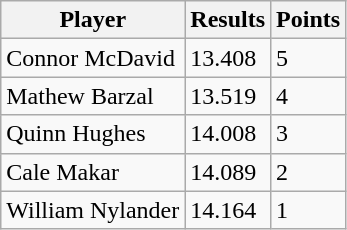<table cellspacing=0 class="wikitable sortable" style="border:1px solid #999999">
<tr>
<th>Player</th>
<th>Results</th>
<th>Points</th>
</tr>
<tr>
<td>Connor McDavid</td>
<td>13.408</td>
<td>5</td>
</tr>
<tr>
<td>Mathew Barzal</td>
<td>13.519</td>
<td>4</td>
</tr>
<tr>
<td>Quinn Hughes</td>
<td>14.008</td>
<td>3</td>
</tr>
<tr>
<td>Cale Makar</td>
<td>14.089</td>
<td>2</td>
</tr>
<tr>
<td>William Nylander</td>
<td>14.164</td>
<td>1</td>
</tr>
</table>
